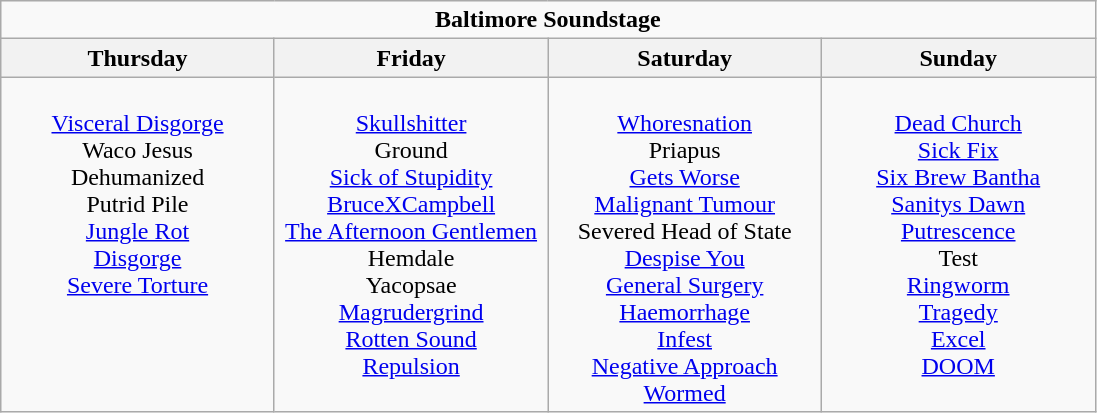<table class="wikitable">
<tr>
<td colspan="4" align="center" width=235><strong>Baltimore Soundstage</strong></td>
</tr>
<tr>
<th>Thursday</th>
<th>Friday</th>
<th>Saturday</th>
<th>Sunday</th>
</tr>
<tr>
<td valign="top" align="center" width="175"><br><a href='#'>Visceral Disgorge</a><br>
Waco Jesus<br>
Dehumanized<br>
Putrid Pile<br>
<a href='#'>Jungle Rot</a><br>
<a href='#'>Disgorge</a><br>
<a href='#'>Severe Torture</a></td>
<td valign="top" align="center" width="175"><br><a href='#'>Skullshitter</a><br>
Ground<br>
<a href='#'>Sick of Stupidity</a><br>
<a href='#'>BruceXCampbell</a><br>
<a href='#'>The Afternoon Gentlemen</a><br>
Hemdale<br>
Yacopsae<br>
<a href='#'>Magrudergrind</a><br>
<a href='#'>Rotten Sound</a><br>
<a href='#'>Repulsion</a></td>
<td valign="top" align="center" width="175"><br><a href='#'>Whoresnation</a><br>
Priapus<br>
<a href='#'>Gets Worse</a><br>
<a href='#'>Malignant Tumour</a><br>
Severed Head of State<br>
<a href='#'>Despise You</a><br>
<a href='#'>General Surgery</a><br>
<a href='#'>Haemorrhage</a><br>
<a href='#'>Infest</a><br>
<a href='#'>Negative Approach</a><br>
<a href='#'>Wormed</a></td>
<td valign="top" align="center" width="175"><br><a href='#'>Dead Church</a><br>
<a href='#'>Sick Fix</a><br>
<a href='#'>Six Brew Bantha</a><br>
<a href='#'>Sanitys Dawn</a><br>
<a href='#'>Putrescence</a><br>
Test<br>
<a href='#'>Ringworm</a><br>
<a href='#'>Tragedy</a><br>
<a href='#'>Excel</a><br>
<a href='#'>DOOM</a></td>
</tr>
</table>
